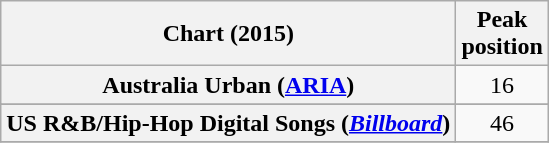<table class="wikitable sortable plainrowheaders" style="text-align:center">
<tr>
<th>Chart (2015)</th>
<th>Peak<br>position</th>
</tr>
<tr>
<th scope="row">Australia Urban (<a href='#'>ARIA</a>)</th>
<td style="text-align:center;">16</td>
</tr>
<tr>
</tr>
<tr>
</tr>
<tr>
</tr>
<tr>
<th scope="row">US R&B/Hip-Hop Digital Songs (<em><a href='#'>Billboard</a></em>)</th>
<td style="text-align:center;">46</td>
</tr>
<tr>
</tr>
</table>
